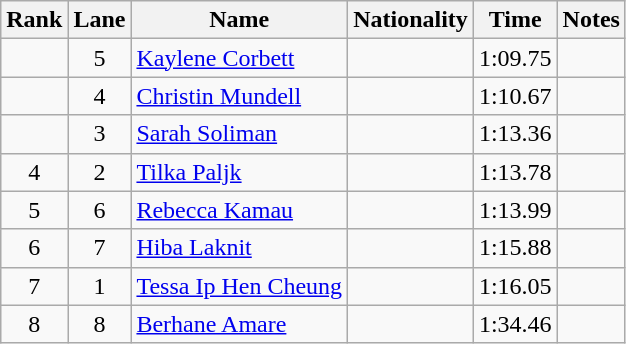<table class="wikitable sortable" style="text-align:center">
<tr>
<th>Rank</th>
<th>Lane</th>
<th>Name</th>
<th>Nationality</th>
<th>Time</th>
<th>Notes</th>
</tr>
<tr>
<td></td>
<td>5</td>
<td align=left><a href='#'>Kaylene Corbett</a></td>
<td align=left></td>
<td>1:09.75</td>
<td></td>
</tr>
<tr>
<td></td>
<td>4</td>
<td align=left><a href='#'>Christin Mundell</a></td>
<td align=left></td>
<td>1:10.67</td>
<td></td>
</tr>
<tr>
<td></td>
<td>3</td>
<td align=left><a href='#'>Sarah Soliman</a></td>
<td align=left></td>
<td>1:13.36</td>
<td></td>
</tr>
<tr>
<td>4</td>
<td>2</td>
<td align=left><a href='#'>Tilka Paljk</a></td>
<td align=left></td>
<td>1:13.78</td>
<td></td>
</tr>
<tr>
<td>5</td>
<td>6</td>
<td align=left><a href='#'>Rebecca Kamau</a></td>
<td align=left></td>
<td>1:13.99</td>
<td></td>
</tr>
<tr>
<td>6</td>
<td>7</td>
<td align=left><a href='#'>Hiba Laknit</a></td>
<td align=left></td>
<td>1:15.88</td>
<td></td>
</tr>
<tr>
<td>7</td>
<td>1</td>
<td align=left><a href='#'>Tessa Ip Hen Cheung</a></td>
<td align=left></td>
<td>1:16.05</td>
<td></td>
</tr>
<tr>
<td>8</td>
<td>8</td>
<td align=left><a href='#'>Berhane Amare</a></td>
<td align=left></td>
<td>1:34.46</td>
<td></td>
</tr>
</table>
